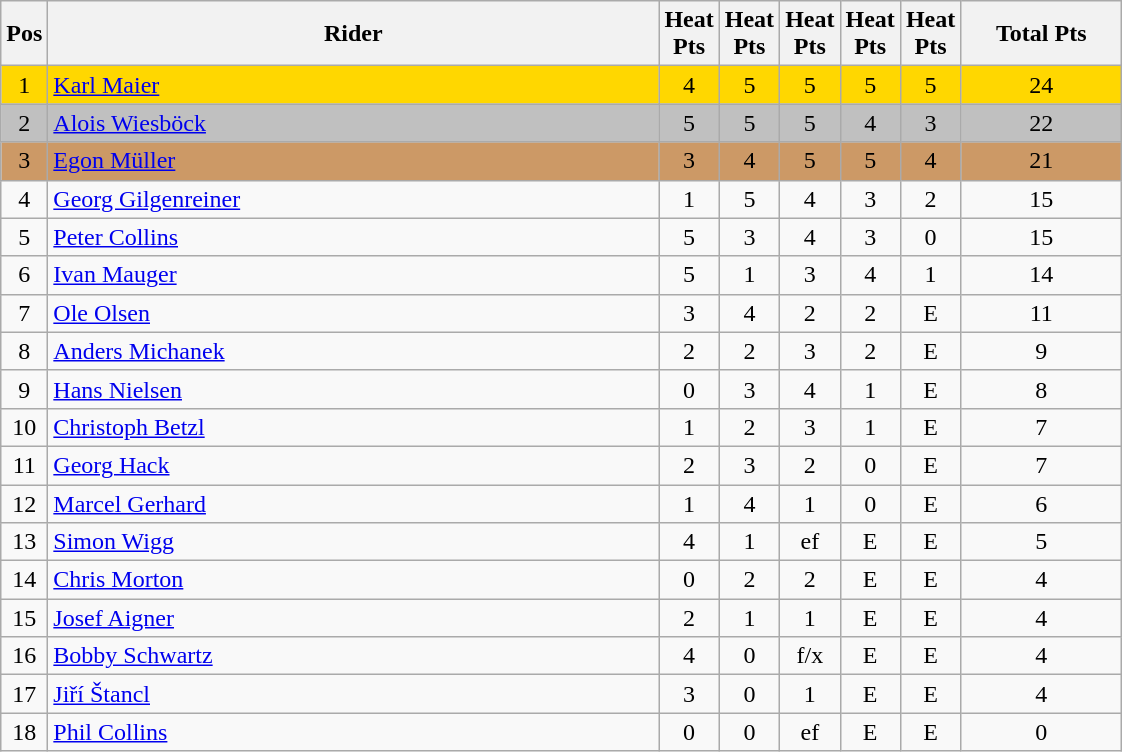<table class="wikitable" style="font-size: 100%">
<tr>
<th width=20>Pos</th>
<th width=400>Rider</th>
<th width=20>Heat Pts</th>
<th width=20>Heat Pts</th>
<th width=20>Heat Pts</th>
<th width=20>Heat Pts</th>
<th width=20>Heat Pts</th>
<th width=100>Total Pts</th>
</tr>
<tr align=center style="background-color: gold;">
<td>1</td>
<td align="left"> <a href='#'>Karl Maier</a></td>
<td>4</td>
<td>5</td>
<td>5</td>
<td>5</td>
<td>5</td>
<td>24</td>
</tr>
<tr align=center style="background-color: silver;">
<td>2</td>
<td align="left"> <a href='#'>Alois Wiesböck</a></td>
<td>5</td>
<td>5</td>
<td>5</td>
<td>4</td>
<td>3</td>
<td>22</td>
</tr>
<tr align=center style="background-color: #cc9966;">
<td>3</td>
<td align="left"> <a href='#'>Egon Müller</a></td>
<td>3</td>
<td>4</td>
<td>5</td>
<td>5</td>
<td>4</td>
<td>21</td>
</tr>
<tr align=center>
<td>4</td>
<td align="left"> <a href='#'>Georg Gilgenreiner</a></td>
<td>1</td>
<td>5</td>
<td>4</td>
<td>3</td>
<td>2</td>
<td>15</td>
</tr>
<tr align=center>
<td>5</td>
<td align="left"> <a href='#'>Peter Collins</a></td>
<td>5</td>
<td>3</td>
<td>4</td>
<td>3</td>
<td>0</td>
<td>15</td>
</tr>
<tr align=center>
<td>6</td>
<td align="left"> <a href='#'>Ivan Mauger</a></td>
<td>5</td>
<td>1</td>
<td>3</td>
<td>4</td>
<td>1</td>
<td>14</td>
</tr>
<tr align=center>
<td>7</td>
<td align="left"> <a href='#'>Ole Olsen</a></td>
<td>3</td>
<td>4</td>
<td>2</td>
<td>2</td>
<td>E</td>
<td>11</td>
</tr>
<tr align=center>
<td>8</td>
<td align="left"> <a href='#'>Anders Michanek</a></td>
<td>2</td>
<td>2</td>
<td>3</td>
<td>2</td>
<td>E</td>
<td>9</td>
</tr>
<tr align=center>
<td>9</td>
<td align="left"> <a href='#'>Hans Nielsen</a></td>
<td>0</td>
<td>3</td>
<td>4</td>
<td>1</td>
<td>E</td>
<td>8</td>
</tr>
<tr align=center>
<td>10</td>
<td align="left"> <a href='#'>Christoph Betzl</a></td>
<td>1</td>
<td>2</td>
<td>3</td>
<td>1</td>
<td>E</td>
<td>7</td>
</tr>
<tr align=center>
<td>11</td>
<td align="left"> <a href='#'>Georg Hack</a></td>
<td>2</td>
<td>3</td>
<td>2</td>
<td>0</td>
<td>E</td>
<td>7</td>
</tr>
<tr align=center>
<td>12</td>
<td align="left"> <a href='#'>Marcel Gerhard</a></td>
<td>1</td>
<td>4</td>
<td>1</td>
<td>0</td>
<td>E</td>
<td>6</td>
</tr>
<tr align=center>
<td>13</td>
<td align="left"> <a href='#'>Simon Wigg</a></td>
<td>4</td>
<td>1</td>
<td>ef</td>
<td>E</td>
<td>E</td>
<td>5</td>
</tr>
<tr align=center>
<td>14</td>
<td align="left"> <a href='#'>Chris Morton</a></td>
<td>0</td>
<td>2</td>
<td>2</td>
<td>E</td>
<td>E</td>
<td>4</td>
</tr>
<tr align=center>
<td>15</td>
<td align="left"> <a href='#'>Josef Aigner</a></td>
<td>2</td>
<td>1</td>
<td>1</td>
<td>E</td>
<td>E</td>
<td>4</td>
</tr>
<tr align=center>
<td>16</td>
<td align="left"> <a href='#'>Bobby Schwartz</a></td>
<td>4</td>
<td>0</td>
<td>f/x</td>
<td>E</td>
<td>E</td>
<td>4</td>
</tr>
<tr align=center>
<td>17</td>
<td align="left"> <a href='#'>Jiří Štancl</a></td>
<td>3</td>
<td>0</td>
<td>1</td>
<td>E</td>
<td>E</td>
<td>4</td>
</tr>
<tr align=center>
<td>18</td>
<td align="left"> <a href='#'>Phil Collins</a></td>
<td>0</td>
<td>0</td>
<td>ef</td>
<td>E</td>
<td>E</td>
<td>0</td>
</tr>
</table>
